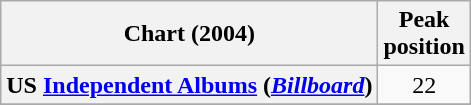<table class="wikitable plainrowheaders sortable" style="text-align:center;" border="1">
<tr>
<th scope="col">Chart (2004)</th>
<th scope="col">Peak<br>position</th>
</tr>
<tr>
<th scope="row">US <a href='#'>Independent Albums</a> (<em><a href='#'>Billboard</a></em>)</th>
<td>22</td>
</tr>
<tr>
</tr>
</table>
